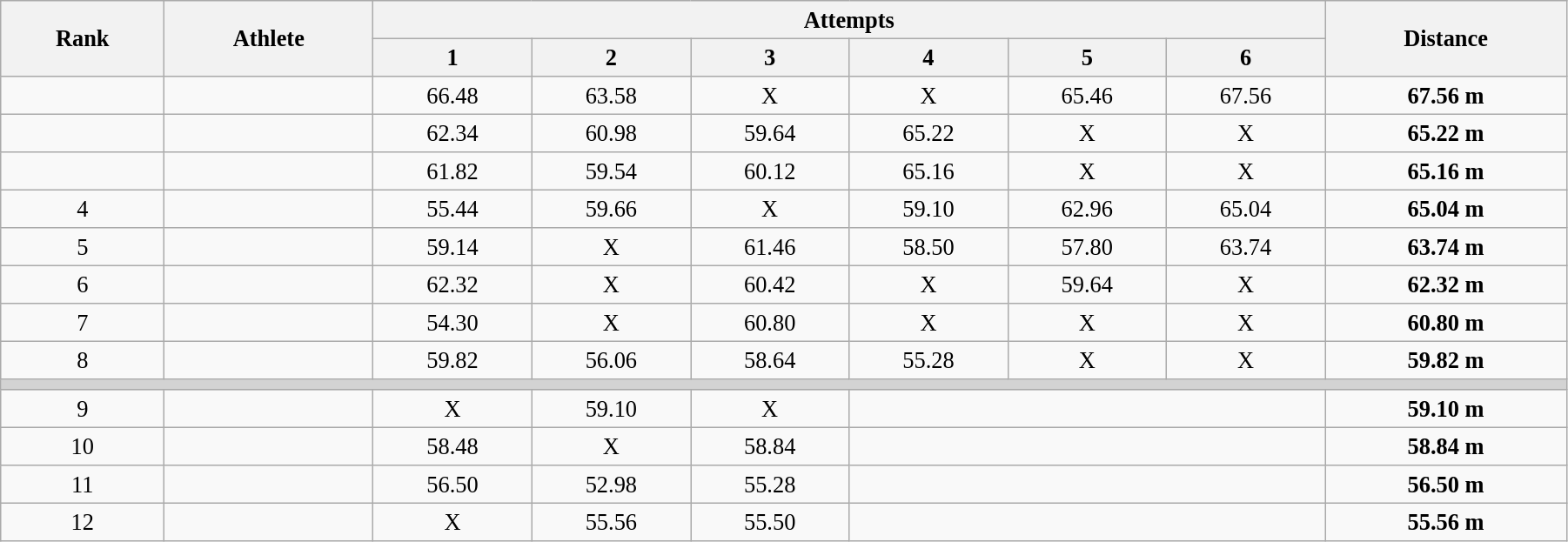<table class="wikitable" style=" text-align:center; font-size:110%;" width="95%">
<tr>
<th rowspan="2">Rank</th>
<th rowspan="2">Athlete</th>
<th colspan="6">Attempts</th>
<th rowspan="2">Distance</th>
</tr>
<tr>
<th>1</th>
<th>2</th>
<th>3</th>
<th>4</th>
<th>5</th>
<th>6</th>
</tr>
<tr>
<td></td>
<td align=left></td>
<td>66.48</td>
<td>63.58</td>
<td>X</td>
<td>X</td>
<td>65.46</td>
<td>67.56</td>
<td><strong>67.56 m</strong></td>
</tr>
<tr>
<td></td>
<td align=left></td>
<td>62.34</td>
<td>60.98</td>
<td>59.64</td>
<td>65.22</td>
<td>X</td>
<td>X</td>
<td><strong>65.22 m</strong></td>
</tr>
<tr>
<td></td>
<td align=left></td>
<td>61.82</td>
<td>59.54</td>
<td>60.12</td>
<td>65.16</td>
<td>X</td>
<td>X</td>
<td><strong>65.16 m</strong></td>
</tr>
<tr>
<td>4</td>
<td align=left></td>
<td>55.44</td>
<td>59.66</td>
<td>X</td>
<td>59.10</td>
<td>62.96</td>
<td>65.04</td>
<td><strong>65.04 m</strong></td>
</tr>
<tr>
<td>5</td>
<td align=left></td>
<td>59.14</td>
<td>X</td>
<td>61.46</td>
<td>58.50</td>
<td>57.80</td>
<td>63.74</td>
<td><strong>63.74 m</strong></td>
</tr>
<tr>
<td>6</td>
<td align=left></td>
<td>62.32</td>
<td>X</td>
<td>60.42</td>
<td>X</td>
<td>59.64</td>
<td>X</td>
<td><strong>62.32 m</strong></td>
</tr>
<tr>
<td>7</td>
<td align=left></td>
<td>54.30</td>
<td>X</td>
<td>60.80</td>
<td>X</td>
<td>X</td>
<td>X</td>
<td><strong>60.80 m</strong></td>
</tr>
<tr>
<td>8</td>
<td align=left></td>
<td>59.82</td>
<td>56.06</td>
<td>58.64</td>
<td>55.28</td>
<td>X</td>
<td>X</td>
<td><strong>59.82 m</strong></td>
</tr>
<tr>
<td colspan=9 bgcolor=lightgray></td>
</tr>
<tr>
<td>9</td>
<td align=left></td>
<td>X</td>
<td>59.10</td>
<td>X</td>
<td colspan=3></td>
<td><strong>59.10 m</strong></td>
</tr>
<tr>
<td>10</td>
<td align=left></td>
<td>58.48</td>
<td>X</td>
<td>58.84</td>
<td colspan=3></td>
<td><strong>58.84 m</strong></td>
</tr>
<tr>
<td>11</td>
<td align=left></td>
<td>56.50</td>
<td>52.98</td>
<td>55.28</td>
<td colspan=3></td>
<td><strong>56.50 m</strong></td>
</tr>
<tr>
<td>12</td>
<td align=left></td>
<td>X</td>
<td>55.56</td>
<td>55.50</td>
<td colspan=3></td>
<td><strong>55.56 m</strong></td>
</tr>
</table>
